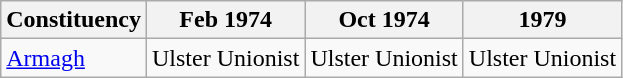<table class="wikitable">
<tr>
<th>Constituency</th>
<th>Feb 1974</th>
<th>Oct 1974</th>
<th>1979</th>
</tr>
<tr>
<td><a href='#'>Armagh</a></td>
<td bgcolor=>Ulster Unionist</td>
<td bgcolor=>Ulster Unionist</td>
<td bgcolor=>Ulster Unionist</td>
</tr>
</table>
